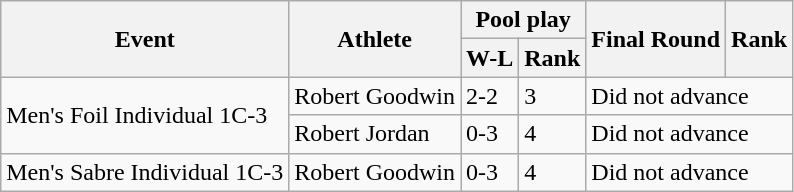<table class="wikitable">
<tr>
<th rowspan="2">Event</th>
<th rowspan="2">Athlete</th>
<th colspan="2">Pool play</th>
<th rowspan="2">Final Round</th>
<th rowspan="2">Rank</th>
</tr>
<tr>
<th>W-L</th>
<th>Rank</th>
</tr>
<tr>
<td rowspan="2">Men's Foil Individual 1C-3</td>
<td>Robert Goodwin</td>
<td>2-2</td>
<td>3</td>
<td colspan="2">Did not advance</td>
</tr>
<tr>
<td>Robert Jordan</td>
<td>0-3</td>
<td>4</td>
<td colspan="2">Did not advance</td>
</tr>
<tr>
<td>Men's Sabre Individual 1C-3</td>
<td>Robert Goodwin</td>
<td>0-3</td>
<td>4</td>
<td colspan="2">Did not advance</td>
</tr>
</table>
